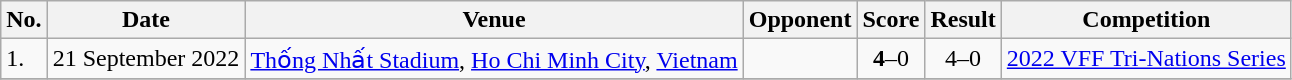<table class="wikitable">
<tr>
<th>No.</th>
<th>Date</th>
<th>Venue</th>
<th>Opponent</th>
<th>Score</th>
<th>Result</th>
<th>Competition</th>
</tr>
<tr>
<td>1.</td>
<td>21 September 2022</td>
<td><a href='#'>Thống Nhất Stadium</a>, <a href='#'>Ho Chi Minh City</a>, <a href='#'>Vietnam</a></td>
<td></td>
<td align=center><strong>4</strong>–0</td>
<td align=center>4–0</td>
<td><a href='#'>2022 VFF Tri-Nations Series</a></td>
</tr>
<tr>
</tr>
</table>
